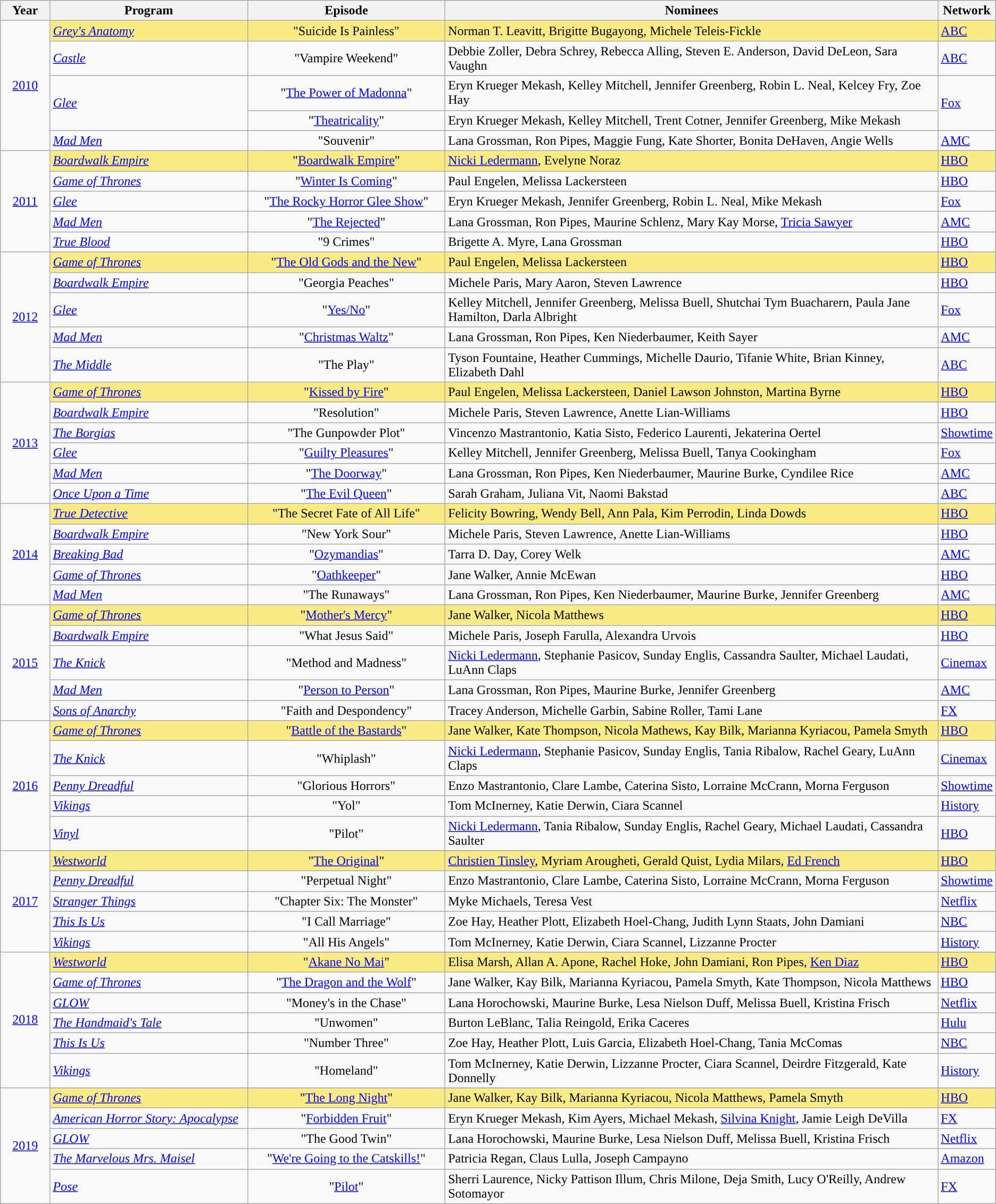<table class="wikitable">
<tr>
<th width="5%">Year</th>
<th width="20%">Program</th>
<th width="20%">Episode</th>
<th width="50%">Nominees</th>
<th width="5%">Network</th>
</tr>
<tr>
<td rowspan="5" style="text-align:center;"><a href='#'>2010</a><br></td>
<td style="background:#FAEB86;"><em><a href='#'>Grey's Anatomy</a></em></td>
<td style="background:#FAEB86;" align=center>"Suicide Is Painless"</td>
<td style="background:#FAEB86;">Norman T. Leavitt, Brigitte Bugayong, Michele Teleis-Fickle</td>
<td style="background:#FAEB86;"><a href='#'>ABC</a></td>
</tr>
<tr>
<td><em><a href='#'>Castle</a></em></td>
<td align=center>"Vampire Weekend"</td>
<td>Debbie Zoller, Debra Schrey, Rebecca Alling, Steven E. Anderson, David DeLeon, Sara Vaughn</td>
<td><a href='#'>ABC</a></td>
</tr>
<tr>
<td rowspan=2><em><a href='#'>Glee</a></em></td>
<td align=center>"<a href='#'>The Power of Madonna</a>"</td>
<td>Eryn Krueger Mekash, Kelley Mitchell, Jennifer Greenberg, Robin L. Neal, Kelcey Fry, Zoe Hay</td>
<td rowspan=2><a href='#'>Fox</a></td>
</tr>
<tr>
<td align=center>"<a href='#'>Theatricality</a>"</td>
<td>Eryn Krueger Mekash, Kelley Mitchell, Trent Cotner, Jennifer Greenberg, Mike Mekash</td>
</tr>
<tr>
<td><em><a href='#'>Mad Men</a></em></td>
<td align=center>"Souvenir"</td>
<td>Lana Grossman, Ron Pipes, Maggie Fung, Kate Shorter, Bonita DeHaven, Angie Wells</td>
<td><a href='#'>AMC</a></td>
</tr>
<tr>
<td rowspan="5" style="text-align:center;"><a href='#'>2011</a><br></td>
<td style="background:#FAEB86;"><em><a href='#'>Boardwalk Empire</a></em></td>
<td style="background:#FAEB86;" align=center>"<a href='#'>Boardwalk Empire</a>"</td>
<td style="background:#FAEB86;"><a href='#'>Nicki Ledermann</a>, Evelyne Noraz</td>
<td style="background:#FAEB86;"><a href='#'>HBO</a></td>
</tr>
<tr>
<td><em><a href='#'>Game of Thrones</a></em></td>
<td align=center>"<a href='#'>Winter Is Coming</a>"</td>
<td>Paul Engelen, Melissa Lackersteen</td>
<td><a href='#'>HBO</a></td>
</tr>
<tr>
<td><em><a href='#'>Glee</a></em></td>
<td align=center>"<a href='#'>The Rocky Horror Glee Show</a>"</td>
<td>Eryn Krueger Mekash, Jennifer Greenberg, Robin L. Neal, Mike Mekash</td>
<td><a href='#'>Fox</a></td>
</tr>
<tr>
<td><em><a href='#'>Mad Men</a></em></td>
<td align=center>"<a href='#'>The Rejected</a>"</td>
<td>Lana Grossman, Ron Pipes, Maurine Schlenz, Mary Kay Morse, <a href='#'>Tricia Sawyer</a></td>
<td><a href='#'>AMC</a></td>
</tr>
<tr>
<td><em><a href='#'>True Blood</a></em></td>
<td align=center>"9 Crimes"</td>
<td>Brigette A. Myre, Lana Grossman</td>
<td><a href='#'>HBO</a></td>
</tr>
<tr>
<td rowspan="5" style="text-align:center;"><a href='#'>2012</a><br></td>
<td style="background:#FAEB86;"><em><a href='#'>Game of Thrones</a></em></td>
<td style="background:#FAEB86;" align=center>"<a href='#'>The Old Gods and the New</a>"</td>
<td style="background:#FAEB86;">Paul Engelen, Melissa Lackersteen</td>
<td style="background:#FAEB86;"><a href='#'>HBO</a></td>
</tr>
<tr>
<td><em><a href='#'>Boardwalk Empire</a></em></td>
<td align=center>"Georgia Peaches"</td>
<td>Michele Paris, Mary Aaron, Steven Lawrence</td>
<td><a href='#'>HBO</a></td>
</tr>
<tr>
<td><em><a href='#'>Glee</a></em></td>
<td align=center>"<a href='#'>Yes/No</a>"</td>
<td>Kelley Mitchell, Jennifer Greenberg, Melissa Buell, Shutchai Tym Buacharern, Paula Jane Hamilton, Darla Albright</td>
<td><a href='#'>Fox</a></td>
</tr>
<tr>
<td><em><a href='#'>Mad Men</a></em></td>
<td align=center>"<a href='#'>Christmas Waltz</a>"</td>
<td>Lana Grossman, Ron Pipes, Ken Niederbaumer, Keith Sayer</td>
<td><a href='#'>AMC</a></td>
</tr>
<tr>
<td><em><a href='#'>The Middle</a></em></td>
<td align=center>"The Play"</td>
<td>Tyson Fountaine, Heather Cummings, Michelle Daurio, Tifanie White, Brian Kinney, Elizabeth Dahl</td>
<td><a href='#'>ABC</a></td>
</tr>
<tr>
<td rowspan="6" style="text-align:center;"><a href='#'>2013</a><br></td>
<td style="background:#FAEB86;"><em><a href='#'>Game of Thrones</a></em></td>
<td style="background:#FAEB86;" align=center>"<a href='#'>Kissed by Fire</a>"</td>
<td style="background:#FAEB86;">Paul Engelen, Melissa Lackersteen, Daniel Lawson Johnston, Martina Byrne</td>
<td style="background:#FAEB86;"><a href='#'>HBO</a></td>
</tr>
<tr>
<td><em><a href='#'>Boardwalk Empire</a></em></td>
<td align=center>"Resolution"</td>
<td>Michele Paris, Steven Lawrence, Anette Lian-Williams</td>
<td><a href='#'>HBO</a></td>
</tr>
<tr>
<td><em><a href='#'>The Borgias</a></em></td>
<td align=center>"The Gunpowder Plot"</td>
<td>Vincenzo Mastrantonio, Katia Sisto, Federico Laurenti, Jekaterina Oertel</td>
<td><a href='#'>Showtime</a></td>
</tr>
<tr>
<td><em><a href='#'>Glee</a></em></td>
<td align=center>"<a href='#'>Guilty Pleasures</a>"</td>
<td>Kelley Mitchell, Jennifer Greenberg, Melissa Buell, Tanya Cookingham</td>
<td><a href='#'>Fox</a></td>
</tr>
<tr>
<td><em><a href='#'>Mad Men</a></em></td>
<td align=center>"<a href='#'>The Doorway</a>"</td>
<td>Lana Grossman, Ron Pipes, Ken Niederbaumer, Maurine Burke, Cyndilee Rice</td>
<td><a href='#'>AMC</a></td>
</tr>
<tr>
<td><em><a href='#'>Once Upon a Time</a></em></td>
<td align=center>"<a href='#'>The Evil Queen</a>"</td>
<td>Sarah Graham, Juliana Vit, Naomi Bakstad</td>
<td><a href='#'>ABC</a></td>
</tr>
<tr>
<td rowspan="5" style="text-align:center;"><a href='#'>2014</a><br></td>
<td style="background:#FAEB86;"><em><a href='#'>True Detective</a></em></td>
<td style="background:#FAEB86;" align=center>"The Secret Fate of All Life"</td>
<td style="background:#FAEB86;">Felicity Bowring, Wendy Bell, Ann Pala, Kim Perrodin, Linda Dowds</td>
<td style="background:#FAEB86;"><a href='#'>HBO</a></td>
</tr>
<tr>
<td><em><a href='#'>Boardwalk Empire</a></em></td>
<td align=center>"New York Sour"</td>
<td>Michele Paris, Steven Lawrence, Anette Lian-Williams</td>
<td><a href='#'>HBO</a></td>
</tr>
<tr>
<td><em><a href='#'>Breaking Bad</a></em></td>
<td align=center>"<a href='#'>Ozymandias</a>"</td>
<td>Tarra D. Day, Corey Welk</td>
<td><a href='#'>AMC</a></td>
</tr>
<tr>
<td><em><a href='#'>Game of Thrones</a></em></td>
<td align=center>"<a href='#'>Oathkeeper</a>"</td>
<td>Jane Walker, Annie McEwan</td>
<td><a href='#'>HBO</a></td>
</tr>
<tr>
<td><em><a href='#'>Mad Men</a></em></td>
<td align=center>"The Runaways"</td>
<td>Lana Grossman, Ron Pipes, Ken Niederbaumer, Maurine Burke, Jennifer Greenberg</td>
<td><a href='#'>AMC</a></td>
</tr>
<tr>
<td rowspan="5" style="text-align:center;"><a href='#'>2015</a><br></td>
<td style="background:#FAEB86;"><em><a href='#'>Game of Thrones</a></em></td>
<td style="background:#FAEB86;" align=center>"<a href='#'>Mother's Mercy</a>"</td>
<td style="background:#FAEB86;">Jane Walker, Nicola Matthews</td>
<td style="background:#FAEB86;"><a href='#'>HBO</a></td>
</tr>
<tr>
<td><em><a href='#'>Boardwalk Empire</a></em></td>
<td align=center>"What Jesus Said"</td>
<td>Michele Paris, Joseph Farulla, Alexandra Urvois</td>
<td><a href='#'>HBO</a></td>
</tr>
<tr>
<td><em><a href='#'>The Knick</a></em></td>
<td align=center>"Method and Madness"</td>
<td><a href='#'>Nicki Ledermann</a>, Stephanie Pasicov, Sunday Englis, Cassandra Saulter, Michael Laudati, LuAnn Claps</td>
<td><a href='#'>Cinemax</a></td>
</tr>
<tr>
<td><em><a href='#'>Mad Men</a></em></td>
<td align=center>"<a href='#'>Person to Person</a>"</td>
<td>Lana Grossman, Ron Pipes, Maurine Burke, Jennifer Greenberg</td>
<td><a href='#'>AMC</a></td>
</tr>
<tr>
<td><em><a href='#'>Sons of Anarchy</a></em></td>
<td align=center>"Faith and Despondency"</td>
<td>Tracey Anderson, Michelle Garbin, Sabine Roller, Tami Lane</td>
<td><a href='#'>FX</a></td>
</tr>
<tr>
<td rowspan="5" style="text-align:center;"><a href='#'>2016</a><br></td>
<td style="background:#FAEB86;"><em><a href='#'>Game of Thrones</a></em></td>
<td style="background:#FAEB86;" align=center>"<a href='#'>Battle of the Bastards</a>"</td>
<td style="background:#FAEB86;">Jane Walker, Kate Thompson, Nicola Mathews, Kay Bilk, Marianna Kyriacou, Pamela Smyth</td>
<td style="background:#FAEB86;"><a href='#'>HBO</a></td>
</tr>
<tr>
<td><em><a href='#'>The Knick</a></em></td>
<td align=center>"Whiplash"</td>
<td><a href='#'>Nicki Ledermann</a>, Stephanie Pasicov, Sunday Englis, Tania Ribalow, Rachel Geary, LuAnn Claps</td>
<td><a href='#'>Cinemax</a></td>
</tr>
<tr>
<td><em><a href='#'>Penny Dreadful</a></em></td>
<td align=center>"Glorious Horrors"</td>
<td>Enzo Mastrantonio, Clare Lambe, Caterina Sisto, Lorraine McCrann, Morna Ferguson</td>
<td><a href='#'>Showtime</a></td>
</tr>
<tr>
<td><em><a href='#'>Vikings</a></em></td>
<td align=center>"Yol"</td>
<td>Tom McInerney, Katie Derwin, Ciara Scannel</td>
<td><a href='#'>History</a></td>
</tr>
<tr>
<td><em><a href='#'>Vinyl</a></em></td>
<td align=center>"Pilot"</td>
<td><a href='#'>Nicki Ledermann</a>, Tania Ribalow, Sunday Englis, Rachel Geary, Michael Laudati, Cassandra Saulter</td>
<td><a href='#'>HBO</a></td>
</tr>
<tr>
<td rowspan="6" style="text-align:center;"><a href='#'>2017</a><br></td>
</tr>
<tr style="background:#FAEB86;">
<td><em><a href='#'>Westworld</a></em></td>
<td align=center>"<a href='#'>The Original</a>"</td>
<td><a href='#'>Christien Tinsley</a>, Myriam Arougheti, Gerald Quist, Lydia Milars, <a href='#'>Ed French</a></td>
<td><a href='#'>HBO</a></td>
</tr>
<tr>
<td><em><a href='#'>Penny Dreadful</a></em></td>
<td align=center>"Perpetual Night"</td>
<td>Enzo Mastrantonio, Clare Lambe, Caterina Sisto, Lorraine McCrann, Morna Ferguson</td>
<td><a href='#'>Showtime</a></td>
</tr>
<tr>
<td><em><a href='#'>Stranger Things</a></em></td>
<td align=center>"Chapter Six: The Monster"</td>
<td>Myke Michaels, Teresa Vest</td>
<td><a href='#'>Netflix</a></td>
</tr>
<tr>
<td><em><a href='#'>This Is Us</a></em></td>
<td align=center>"I Call Marriage"</td>
<td>Zoe Hay, Heather Plott, Elizabeth Hoel-Chang, Judith Lynn Staats, John Damiani</td>
<td><a href='#'>NBC</a></td>
</tr>
<tr>
<td><em><a href='#'>Vikings</a></em></td>
<td align=center>"All His Angels"</td>
<td>Tom McInerney, Katie Derwin, Ciara Scannel, Lizzanne Procter</td>
<td><a href='#'>History</a></td>
</tr>
<tr>
<td rowspan="7" style="text-align:center;"><a href='#'>2018</a><br></td>
</tr>
<tr style="background:#FAEB86;">
<td><em><a href='#'>Westworld</a></em></td>
<td align=center>"<a href='#'>Akane No Mai</a>"</td>
<td>Elisa Marsh, Allan A. Apone, Rachel Hoke, John Damiani, Ron Pipes, <a href='#'>Ken Diaz</a></td>
<td><a href='#'>HBO</a></td>
</tr>
<tr>
<td><em><a href='#'>Game of Thrones</a></em></td>
<td align=center>"<a href='#'>The Dragon and the Wolf</a>"</td>
<td>Jane Walker, Kay Bilk, Marianna Kyriacou, Pamela Smyth, Kate Thompson, Nicola Matthews</td>
<td><a href='#'>HBO</a></td>
</tr>
<tr>
<td><em><a href='#'>GLOW</a></em></td>
<td align=center>"Money's in the Chase"</td>
<td>Lana Horochowski, Maurine Burke, Lesa Nielson Duff, Melissa Buell, Kristina Frisch</td>
<td><a href='#'>Netflix</a></td>
</tr>
<tr>
<td><em><a href='#'>The Handmaid's Tale</a></em></td>
<td align=center>"Unwomen"</td>
<td>Burton LeBlanc, Talia Reingold, Erika Caceres</td>
<td><a href='#'>Hulu</a></td>
</tr>
<tr>
<td><em><a href='#'>This Is Us</a></em></td>
<td align=center>"Number Three"</td>
<td>Zoe Hay, Heather Plott, Luis Garcia, Elizabeth Hoel-Chang, Tania McComas</td>
<td><a href='#'>NBC</a></td>
</tr>
<tr>
<td><em><a href='#'>Vikings</a></em></td>
<td align=center>"Homeland"</td>
<td>Tom McInerney, Katie Derwin, Lizzanne Procter, Ciara Scannel, Deirdre Fitzgerald, Kate Donnelly</td>
<td><a href='#'>History</a></td>
</tr>
<tr>
<td rowspan="6" style="text-align:center;"><a href='#'>2019</a><br></td>
</tr>
<tr style="background:#FAEB86;">
<td><em><a href='#'>Game of Thrones</a></em></td>
<td align=center>"<a href='#'>The Long Night</a>"</td>
<td>Jane Walker, Kay Bilk, Marianna Kyriacou, Nicola Matthews, Pamela Smyth</td>
<td><a href='#'>HBO</a></td>
</tr>
<tr>
<td><em><a href='#'>American Horror Story: Apocalypse</a></em></td>
<td align=center>"<a href='#'>Forbidden Fruit</a>"</td>
<td>Eryn Krueger Mekash, Kim Ayers, Michael Mekash, <a href='#'>Silvina Knight</a>, Jamie Leigh DeVilla</td>
<td><a href='#'>FX</a></td>
</tr>
<tr>
<td><em><a href='#'>GLOW</a></em></td>
<td align=center>"The Good Twin"</td>
<td>Lana Horochowski, Maurine Burke, Lesa Nielson Duff, Melissa Buell, Kristina Frisch</td>
<td><a href='#'>Netflix</a></td>
</tr>
<tr>
<td><em><a href='#'>The Marvelous Mrs. Maisel</a></em></td>
<td align=center>"<a href='#'>We're Going to the Catskills!</a>"</td>
<td>Patricia Regan, Claus Lulla, Joseph Campayno</td>
<td><a href='#'>Amazon</a></td>
</tr>
<tr>
<td><em><a href='#'>Pose</a></em></td>
<td align=center>"<a href='#'>Pilot</a>"</td>
<td>Sherri Laurence, Nicky Pattison Illum, Chris Milone, Deja Smith, Lucy O'Reilly, Andrew Sotomayor</td>
<td><a href='#'>FX</a></td>
</tr>
</table>
